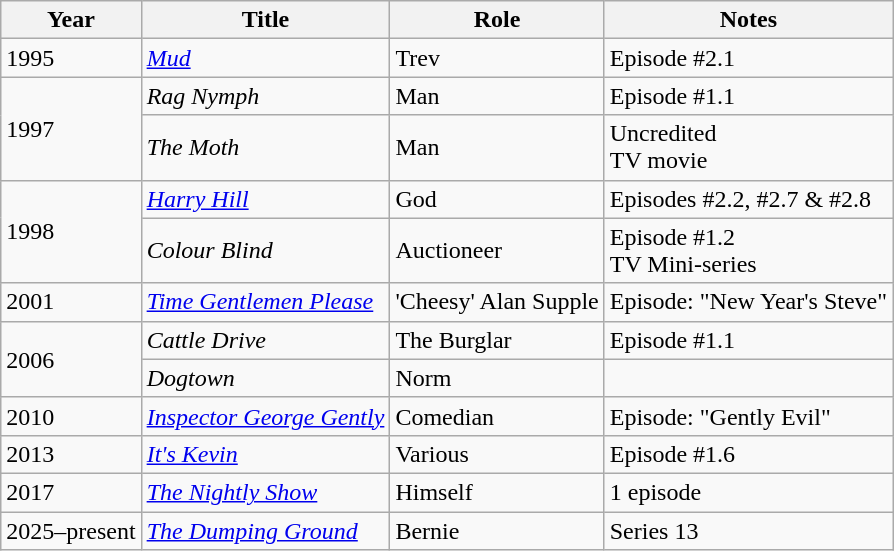<table class="wikitable">
<tr>
<th>Year</th>
<th>Title</th>
<th>Role</th>
<th>Notes</th>
</tr>
<tr>
<td>1995</td>
<td><em><a href='#'>Mud</a></em></td>
<td>Trev</td>
<td>Episode #2.1</td>
</tr>
<tr>
<td rowspan="2">1997</td>
<td><em>Rag Nymph</em></td>
<td>Man</td>
<td>Episode #1.1</td>
</tr>
<tr>
<td><em>The Moth</em></td>
<td>Man</td>
<td>Uncredited<br>TV movie</td>
</tr>
<tr>
<td rowspan="2">1998</td>
<td><em><a href='#'>Harry Hill</a></em></td>
<td>God</td>
<td>Episodes #2.2, #2.7 & #2.8</td>
</tr>
<tr>
<td><em>Colour Blind</em></td>
<td>Auctioneer</td>
<td>Episode #1.2<br>TV Mini-series</td>
</tr>
<tr>
<td>2001</td>
<td><em><a href='#'>Time Gentlemen Please</a></em></td>
<td>'Cheesy' Alan Supple</td>
<td>Episode: "New Year's Steve"</td>
</tr>
<tr>
<td rowspan="2">2006</td>
<td><em>Cattle Drive</em></td>
<td>The Burglar</td>
<td>Episode #1.1</td>
</tr>
<tr>
<td><em>Dogtown</em></td>
<td>Norm</td>
<td></td>
</tr>
<tr>
<td>2010</td>
<td><em><a href='#'>Inspector George Gently</a></em></td>
<td>Comedian</td>
<td>Episode: "Gently Evil"</td>
</tr>
<tr>
<td>2013</td>
<td><em><a href='#'>It's Kevin</a></em></td>
<td>Various</td>
<td>Episode #1.6</td>
</tr>
<tr>
<td>2017</td>
<td><em><a href='#'>The Nightly Show</a></em></td>
<td>Himself</td>
<td>1 episode</td>
</tr>
<tr>
<td>2025–present</td>
<td><em><a href='#'>The Dumping Ground</a></em></td>
<td>Bernie</td>
<td>Series 13</td>
</tr>
</table>
